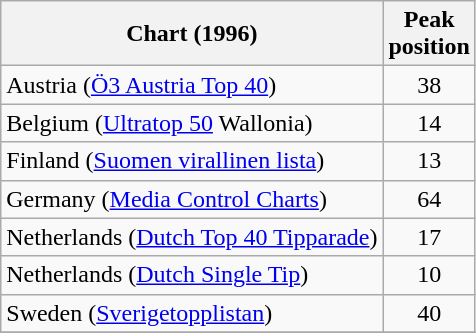<table class="wikitable sortable">
<tr>
<th align="left">Chart (1996)</th>
<th align="center">Peak<br>position</th>
</tr>
<tr>
<td align="left">Austria (<a href='#'>Ö3 Austria Top 40</a>)</td>
<td align="center">38</td>
</tr>
<tr>
<td align="left">Belgium (<a href='#'>Ultratop 50</a> Wallonia)</td>
<td align="center">14</td>
</tr>
<tr>
<td align="left">Finland (<a href='#'>Suomen virallinen lista</a>)</td>
<td align="center">13</td>
</tr>
<tr>
<td align="left">Germany (<a href='#'>Media Control Charts</a>)</td>
<td align="center">64</td>
</tr>
<tr>
<td align="left">Netherlands (<a href='#'>Dutch Top 40 Tipparade</a>)</td>
<td align="center">17</td>
</tr>
<tr>
<td align="left">Netherlands (<a href='#'>Dutch Single Tip</a>)</td>
<td align="center">10</td>
</tr>
<tr>
<td align="left">Sweden (<a href='#'>Sverigetopplistan</a>)</td>
<td align="center">40</td>
</tr>
<tr>
</tr>
</table>
